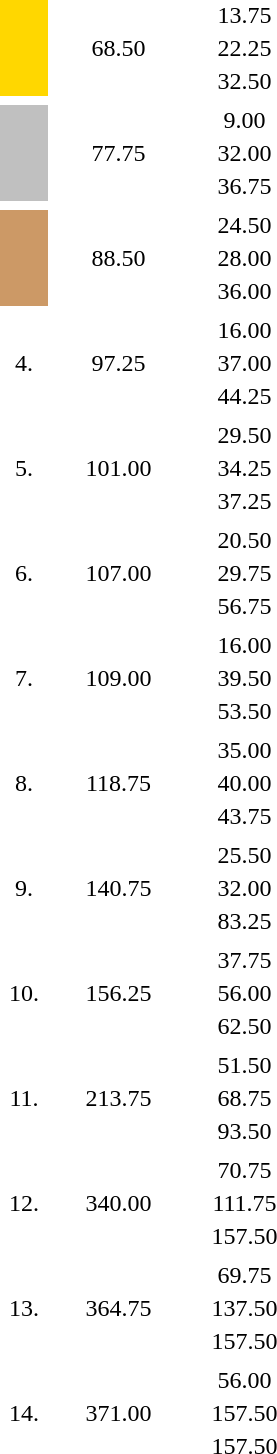<table style="text-align:center">
<tr>
<td width=30 bgcolor=gold rowspan=3></td>
<td align=left></td>
<td rowspan=3 width=80>68.50</td>
<td width=80>13.75</td>
</tr>
<tr>
<td align=left></td>
<td>22.25</td>
</tr>
<tr>
<td align=left></td>
<td>32.50</td>
</tr>
<tr>
<td colspan=4></td>
</tr>
<tr>
<td bgcolor=silver rowspan=3></td>
<td align=left></td>
<td rowspan=3>77.75</td>
<td>9.00</td>
</tr>
<tr>
<td align=left></td>
<td>32.00</td>
</tr>
<tr>
<td align=left></td>
<td>36.75</td>
</tr>
<tr>
<td colspan=4></td>
</tr>
<tr>
<td bgcolor=cc9966 rowspan=3></td>
<td align=left></td>
<td rowspan=3>88.50</td>
<td>24.50</td>
</tr>
<tr>
<td align=left></td>
<td>28.00</td>
</tr>
<tr>
<td align=left></td>
<td>36.00</td>
</tr>
<tr>
<td colspan=4></td>
</tr>
<tr>
<td rowspan=3>4.</td>
<td align=left></td>
<td rowspan=3>97.25</td>
<td>16.00</td>
</tr>
<tr>
<td align=left></td>
<td>37.00</td>
</tr>
<tr>
<td align=left></td>
<td>44.25</td>
</tr>
<tr>
<td colspan=4></td>
</tr>
<tr>
<td rowspan=3>5.</td>
<td align=left></td>
<td rowspan=3>101.00</td>
<td>29.50</td>
</tr>
<tr>
<td align=left></td>
<td>34.25</td>
</tr>
<tr>
<td align=left></td>
<td>37.25</td>
</tr>
<tr>
<td colspan=4></td>
</tr>
<tr>
<td rowspan=3>6.</td>
<td align=left></td>
<td rowspan=3>107.00</td>
<td>20.50</td>
</tr>
<tr>
<td align=left></td>
<td>29.75</td>
</tr>
<tr>
<td align=left></td>
<td>56.75</td>
</tr>
<tr>
<td colspan=4></td>
</tr>
<tr>
<td rowspan=3>7.</td>
<td align=left></td>
<td rowspan=3>109.00</td>
<td>16.00</td>
</tr>
<tr>
<td align=left></td>
<td>39.50</td>
</tr>
<tr>
<td align=left></td>
<td>53.50</td>
</tr>
<tr>
<td colspan=4></td>
</tr>
<tr>
<td rowspan=3>8.</td>
<td align=left></td>
<td rowspan=3>118.75</td>
<td>35.00</td>
</tr>
<tr>
<td align=left></td>
<td>40.00</td>
</tr>
<tr>
<td align=left></td>
<td>43.75</td>
</tr>
<tr>
<td colspan=4></td>
</tr>
<tr>
<td rowspan=3>9.</td>
<td align=left></td>
<td rowspan=3>140.75</td>
<td>25.50</td>
</tr>
<tr>
<td align=left></td>
<td>32.00</td>
</tr>
<tr>
<td align=left></td>
<td>83.25</td>
</tr>
<tr>
<td colspan=4></td>
</tr>
<tr>
<td rowspan=3>10.</td>
<td align=left></td>
<td rowspan=3>156.25</td>
<td>37.75</td>
</tr>
<tr>
<td align=left></td>
<td>56.00</td>
</tr>
<tr>
<td align=left></td>
<td>62.50</td>
</tr>
<tr>
<td colspan=4></td>
</tr>
<tr>
<td rowspan=3>11.</td>
<td align=left></td>
<td rowspan=3>213.75</td>
<td>51.50</td>
</tr>
<tr>
<td align=left></td>
<td>68.75</td>
</tr>
<tr>
<td align=left></td>
<td>93.50</td>
</tr>
<tr>
<td colspan=4></td>
</tr>
<tr>
<td rowspan=3>12.</td>
<td align=left></td>
<td rowspan=3>340.00</td>
<td>70.75</td>
</tr>
<tr>
<td align=left></td>
<td>111.75</td>
</tr>
<tr>
<td align=left></td>
<td>157.50</td>
</tr>
<tr>
<td colspan=4></td>
</tr>
<tr>
<td rowspan=3>13.</td>
<td align=left></td>
<td rowspan=3>364.75</td>
<td>69.75</td>
</tr>
<tr>
<td align=left></td>
<td>137.50</td>
</tr>
<tr>
<td align=left></td>
<td>157.50</td>
</tr>
<tr>
<td colspan=4></td>
</tr>
<tr>
<td rowspan=3>14.</td>
<td align=left></td>
<td rowspan=3>371.00</td>
<td>56.00</td>
</tr>
<tr>
<td align=left></td>
<td>157.50</td>
</tr>
<tr>
<td align=left></td>
<td>157.50</td>
</tr>
</table>
